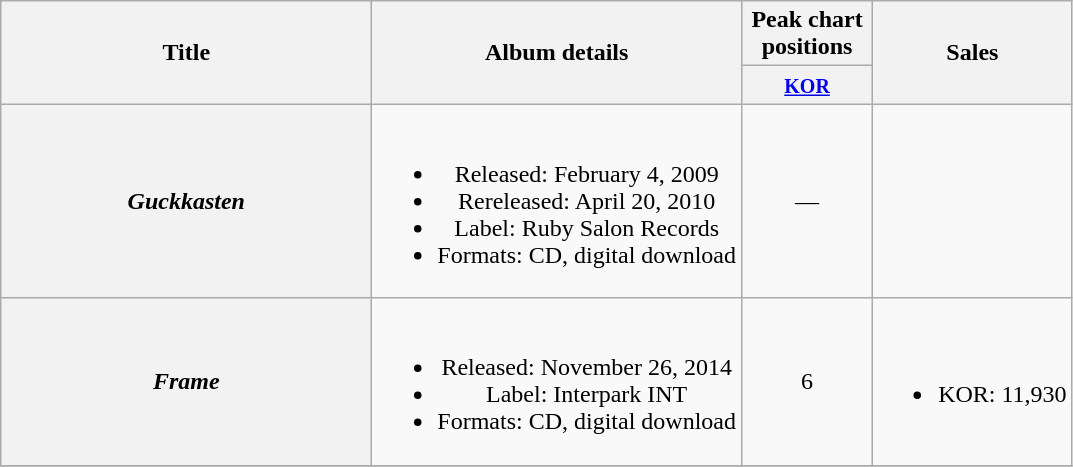<table class="wikitable plainrowheaders" style="text-align:center;">
<tr>
<th scope="col" rowspan="2" style="width:15em;">Title</th>
<th scope="col" rowspan="2">Album details</th>
<th scope="col" colspan="1" style="width:5em;">Peak chart positions</th>
<th scope="col" rowspan="2">Sales</th>
</tr>
<tr>
<th><small><a href='#'>KOR</a></small><br></th>
</tr>
<tr>
<th scope="row"><em>Guckkasten</em></th>
<td><br><ul><li>Released: February 4, 2009</li><li>Rereleased: April 20, 2010</li><li>Label: Ruby Salon Records</li><li>Formats: CD, digital download</li></ul></td>
<td>—</td>
<td></td>
</tr>
<tr>
<th scope="row"><em>Frame</em></th>
<td><br><ul><li>Released: November 26, 2014</li><li>Label: Interpark INT</li><li>Formats: CD, digital download</li></ul></td>
<td>6</td>
<td><br><ul><li>KOR: 11,930</li></ul></td>
</tr>
<tr>
</tr>
</table>
